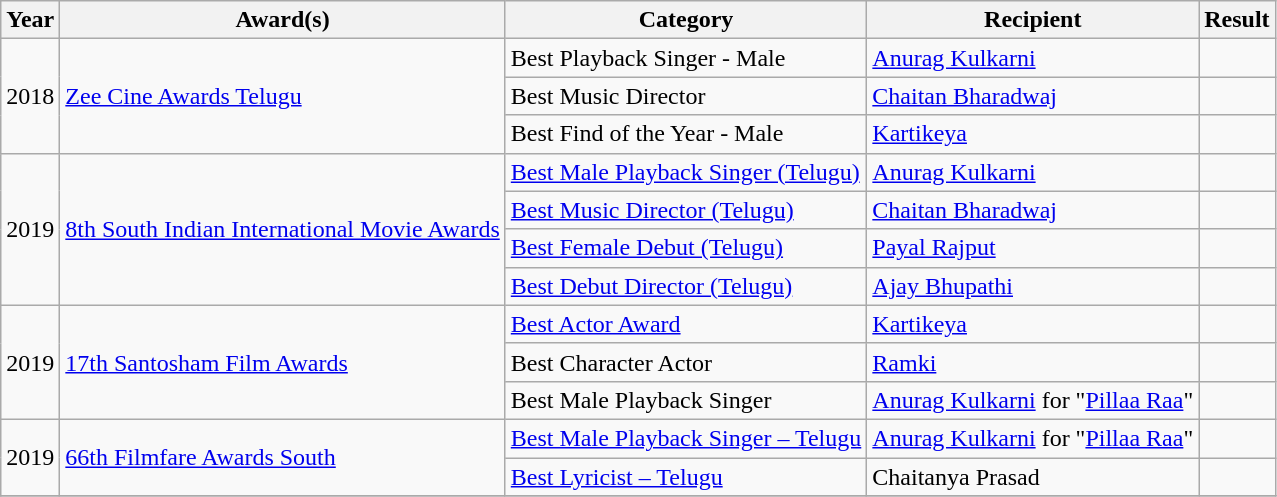<table class="wikitable">
<tr>
<th>Year</th>
<th>Award(s)</th>
<th>Category</th>
<th>Recipient</th>
<th>Result</th>
</tr>
<tr>
<td rowspan="3">2018</td>
<td rowspan="3"><a href='#'>Zee Cine Awards Telugu</a></td>
<td>Best Playback Singer - Male</td>
<td><a href='#'>Anurag Kulkarni</a></td>
<td></td>
</tr>
<tr>
<td>Best Music Director</td>
<td><a href='#'>Chaitan Bharadwaj</a></td>
<td></td>
</tr>
<tr>
<td>Best Find of the Year - Male</td>
<td><a href='#'>Kartikeya</a></td>
<td></td>
</tr>
<tr>
<td rowspan="4">2019</td>
<td rowspan="4"><a href='#'>8th South Indian International Movie Awards</a></td>
<td><a href='#'>Best Male Playback Singer (Telugu)</a></td>
<td><a href='#'>Anurag Kulkarni</a></td>
<td></td>
</tr>
<tr>
<td><a href='#'>Best Music Director (Telugu)</a></td>
<td><a href='#'>Chaitan Bharadwaj</a></td>
<td></td>
</tr>
<tr>
<td><a href='#'>Best Female Debut (Telugu)</a></td>
<td><a href='#'>Payal Rajput</a></td>
<td></td>
</tr>
<tr>
<td><a href='#'>Best Debut Director (Telugu)</a></td>
<td><a href='#'>Ajay Bhupathi</a></td>
<td></td>
</tr>
<tr>
<td rowspan="3">2019</td>
<td rowspan="3"><a href='#'>17th Santosham Film Awards</a></td>
<td><a href='#'>Best Actor Award</a></td>
<td><a href='#'>Kartikeya</a></td>
<td></td>
</tr>
<tr>
<td>Best Character Actor</td>
<td><a href='#'>Ramki</a></td>
<td></td>
</tr>
<tr>
<td>Best Male Playback Singer</td>
<td><a href='#'>Anurag Kulkarni</a> for "<a href='#'>Pillaa Raa</a>"</td>
<td></td>
</tr>
<tr>
<td rowspan="2">2019</td>
<td rowspan="2"><a href='#'>66th Filmfare Awards South</a></td>
<td><a href='#'>Best Male Playback Singer – Telugu</a></td>
<td><a href='#'>Anurag Kulkarni</a> for "<a href='#'>Pillaa Raa</a>"</td>
<td></td>
</tr>
<tr>
<td><a href='#'>Best Lyricist – Telugu</a></td>
<td>Chaitanya Prasad</td>
<td></td>
</tr>
<tr>
</tr>
</table>
